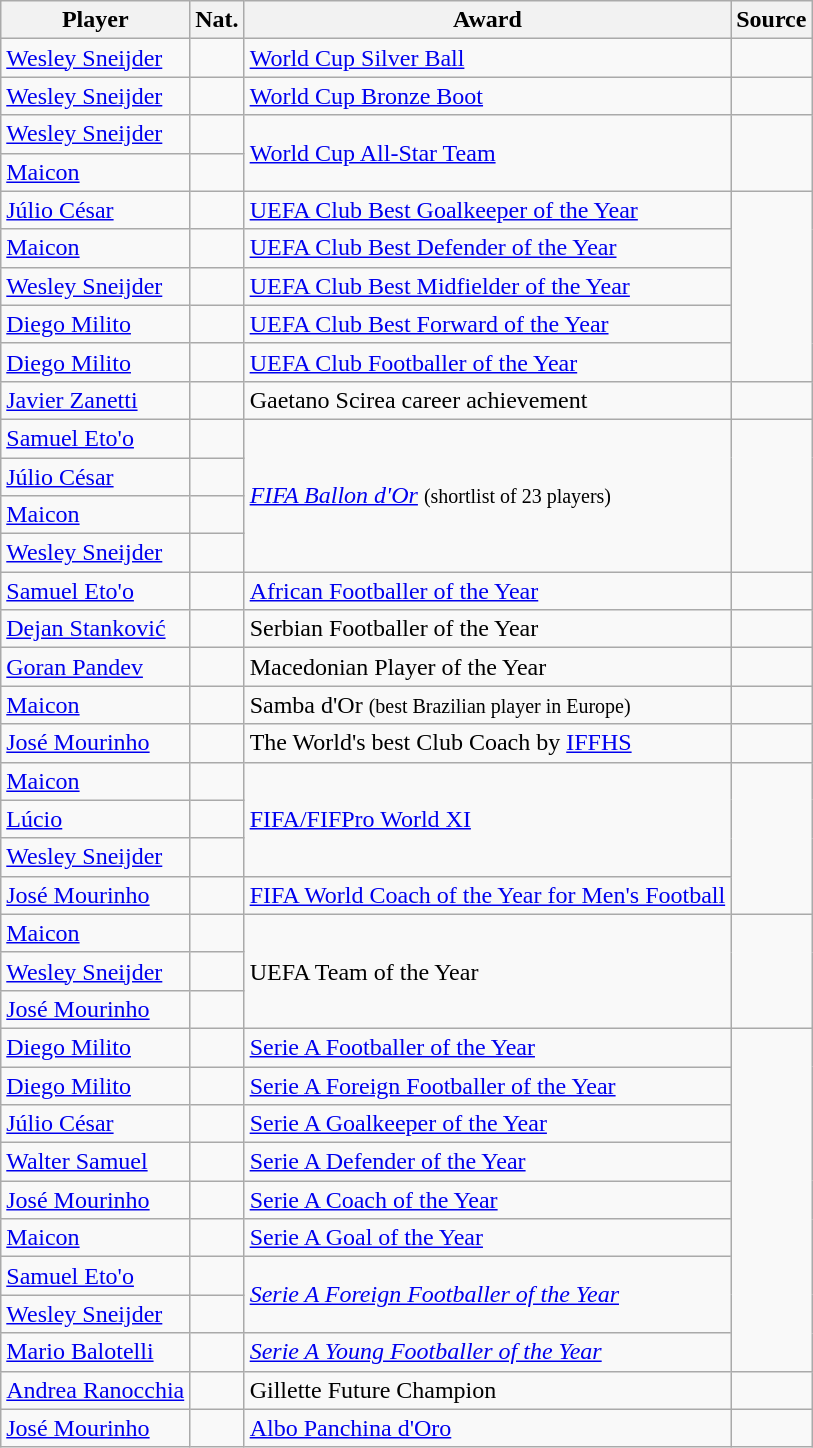<table class="wikitable">
<tr>
<th>Player</th>
<th>Nat.</th>
<th>Award</th>
<th>Source</th>
</tr>
<tr>
<td><a href='#'>Wesley Sneijder</a></td>
<td></td>
<td><a href='#'>World Cup Silver Ball</a></td>
<td></td>
</tr>
<tr>
<td><a href='#'>Wesley Sneijder</a></td>
<td></td>
<td><a href='#'>World Cup Bronze Boot</a></td>
<td></td>
</tr>
<tr>
<td><a href='#'>Wesley Sneijder</a></td>
<td></td>
<td rowspan="2"><a href='#'>World Cup All-Star Team</a></td>
<td rowspan="2"></td>
</tr>
<tr>
<td><a href='#'>Maicon</a></td>
<td></td>
</tr>
<tr>
<td><a href='#'>Júlio César</a></td>
<td></td>
<td><a href='#'>UEFA Club Best Goalkeeper of the Year</a></td>
<td rowspan="5"></td>
</tr>
<tr>
<td><a href='#'>Maicon</a></td>
<td></td>
<td><a href='#'>UEFA Club Best Defender of the Year</a></td>
</tr>
<tr>
<td><a href='#'>Wesley Sneijder</a></td>
<td></td>
<td><a href='#'>UEFA Club Best Midfielder of the Year</a></td>
</tr>
<tr>
<td><a href='#'>Diego Milito</a></td>
<td></td>
<td><a href='#'>UEFA Club Best Forward of the Year</a></td>
</tr>
<tr>
<td><a href='#'>Diego Milito</a></td>
<td></td>
<td><a href='#'>UEFA Club Footballer of the Year</a></td>
</tr>
<tr>
<td><a href='#'>Javier Zanetti</a></td>
<td></td>
<td>Gaetano Scirea career achievement</td>
<td> </td>
</tr>
<tr>
<td><a href='#'>Samuel Eto'o</a></td>
<td></td>
<td rowspan="4"><em><a href='#'>FIFA Ballon d'Or</a></em> <small>(shortlist of 23 players)</small></td>
<td rowspan="4"> </td>
</tr>
<tr>
<td><a href='#'>Júlio César</a></td>
<td></td>
</tr>
<tr>
<td><a href='#'>Maicon</a></td>
<td></td>
</tr>
<tr>
<td><a href='#'>Wesley Sneijder</a></td>
<td></td>
</tr>
<tr>
<td><a href='#'>Samuel Eto'o</a></td>
<td></td>
<td><a href='#'>African Footballer of the Year</a></td>
<td> </td>
</tr>
<tr>
<td><a href='#'>Dejan Stanković</a></td>
<td></td>
<td>Serbian Footballer of the Year</td>
<td> </td>
</tr>
<tr>
<td><a href='#'>Goran Pandev</a></td>
<td></td>
<td>Macedonian Player of the Year</td>
<td> </td>
</tr>
<tr>
<td><a href='#'>Maicon</a></td>
<td></td>
<td>Samba d'Or <small>(best Brazilian player in Europe)</small></td>
<td> <br>  </td>
</tr>
<tr>
<td><a href='#'>José Mourinho</a></td>
<td></td>
<td>The World's best Club Coach by <a href='#'>IFFHS</a></td>
<td></td>
</tr>
<tr>
<td><a href='#'>Maicon</a></td>
<td></td>
<td rowspan="3"><a href='#'>FIFA/FIFPro World XI</a></td>
<td rowspan="4"></td>
</tr>
<tr>
<td><a href='#'>Lúcio</a></td>
<td></td>
</tr>
<tr>
<td><a href='#'>Wesley Sneijder</a></td>
<td></td>
</tr>
<tr>
<td><a href='#'>José Mourinho</a></td>
<td></td>
<td><a href='#'>FIFA World Coach of the Year for Men's Football</a></td>
</tr>
<tr>
<td><a href='#'>Maicon</a></td>
<td></td>
<td rowspan="3">UEFA Team of the Year</td>
<td rowspan="3"></td>
</tr>
<tr>
<td><a href='#'>Wesley Sneijder</a></td>
<td></td>
</tr>
<tr>
<td><a href='#'>José Mourinho</a></td>
<td></td>
</tr>
<tr>
<td><a href='#'>Diego Milito</a></td>
<td></td>
<td><a href='#'>Serie A Footballer of the Year</a></td>
<td rowspan="9"> </td>
</tr>
<tr>
<td><a href='#'>Diego Milito</a></td>
<td></td>
<td><a href='#'>Serie A Foreign Footballer of the Year</a></td>
</tr>
<tr>
<td><a href='#'>Júlio César</a></td>
<td></td>
<td><a href='#'>Serie A Goalkeeper of the Year</a></td>
</tr>
<tr>
<td><a href='#'>Walter Samuel</a></td>
<td></td>
<td><a href='#'>Serie A Defender of the Year</a></td>
</tr>
<tr>
<td><a href='#'>José Mourinho</a></td>
<td></td>
<td><a href='#'>Serie A Coach of the Year</a></td>
</tr>
<tr>
<td><a href='#'>Maicon</a></td>
<td></td>
<td><a href='#'>Serie A Goal of the Year</a></td>
</tr>
<tr>
<td><a href='#'>Samuel Eto'o</a></td>
<td></td>
<td rowspan="2"><em><a href='#'>Serie A Foreign Footballer of the Year</a></em></td>
</tr>
<tr>
<td><a href='#'>Wesley Sneijder</a></td>
<td></td>
</tr>
<tr>
<td><a href='#'>Mario Balotelli</a></td>
<td></td>
<td><em><a href='#'>Serie A Young Footballer of the Year</a></em></td>
</tr>
<tr>
<td><a href='#'>Andrea Ranocchia</a></td>
<td></td>
<td>Gillette Future Champion</td>
<td> </td>
</tr>
<tr>
<td><a href='#'>José Mourinho</a></td>
<td></td>
<td><a href='#'>Albo Panchina d'Oro</a></td>
<td> </td>
</tr>
</table>
